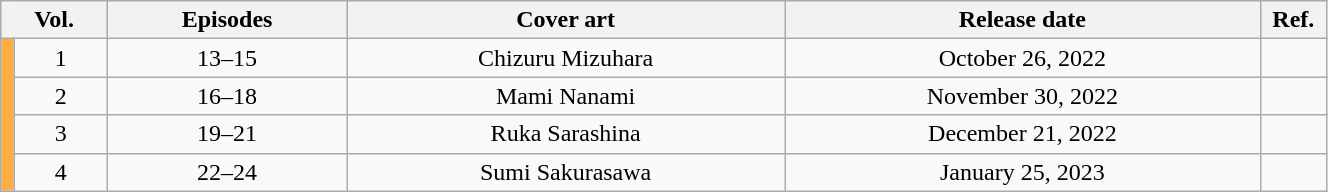<table class="wikitable" style="text-align: center; width: 70%;">
<tr>
<th colspan="2">Vol.</th>
<th>Episodes</th>
<th>Cover art</th>
<th>Release date</th>
<th width="5%">Ref.</th>
</tr>
<tr>
<td rowspan="4" width="1%" style="background: #FFAE42;"></td>
<td>1</td>
<td>13–15</td>
<td>Chizuru Mizuhara</td>
<td>October 26, 2022</td>
<td></td>
</tr>
<tr>
<td>2</td>
<td>16–18</td>
<td>Mami Nanami</td>
<td>November 30, 2022</td>
<td></td>
</tr>
<tr>
<td>3</td>
<td>19–21</td>
<td>Ruka Sarashina</td>
<td>December 21, 2022</td>
<td></td>
</tr>
<tr>
<td>4</td>
<td>22–24</td>
<td>Sumi Sakurasawa</td>
<td>January 25, 2023</td>
<td></td>
</tr>
</table>
